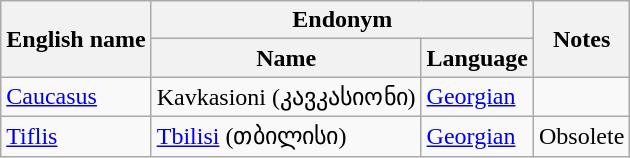<table class="wikitable sortable mw-collapsible">
<tr>
<th rowspan="2">English name</th>
<th colspan="2">Endonym</th>
<th rowspan="2">Notes</th>
</tr>
<tr>
<th>Name</th>
<th>Language</th>
</tr>
<tr>
<td><a href='#'>Caucasus</a></td>
<td>Kavkasioni (კავკასიონი)</td>
<td><a href='#'>Georgian</a></td>
<td></td>
</tr>
<tr>
<td><a href='#'>Tiflis</a></td>
<td><a href='#'>Tbilisi</a> (თბილისი)</td>
<td><a href='#'>Georgian</a></td>
<td>Obsolete</td>
</tr>
</table>
